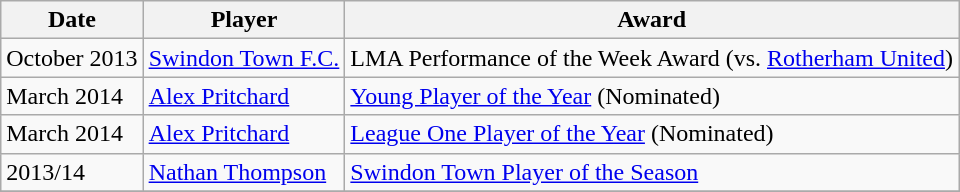<table class="wikitable">
<tr>
<th>Date</th>
<th>Player</th>
<th>Award</th>
</tr>
<tr>
<td>October 2013</td>
<td> <a href='#'>Swindon Town F.C.</a></td>
<td>LMA Performance of the Week Award (vs. <a href='#'>Rotherham United</a>)</td>
</tr>
<tr>
<td>March 2014</td>
<td> <a href='#'>Alex Pritchard</a></td>
<td><a href='#'>Young Player of the Year</a> (Nominated)</td>
</tr>
<tr>
<td>March 2014</td>
<td> <a href='#'>Alex Pritchard</a></td>
<td><a href='#'>League One Player of the Year</a> (Nominated)</td>
</tr>
<tr>
<td>2013/14</td>
<td> <a href='#'>Nathan Thompson</a></td>
<td><a href='#'>Swindon Town Player of the Season</a></td>
</tr>
<tr>
</tr>
</table>
